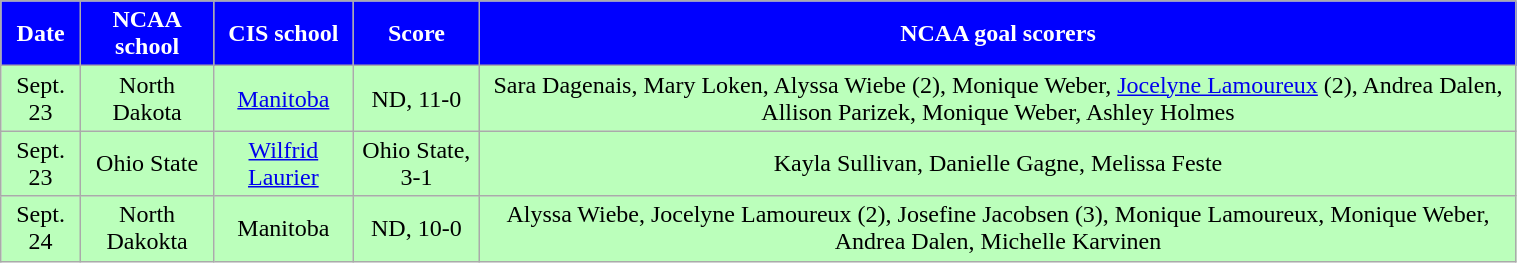<table class="wikitable" style="width:80%;">
<tr style="text-align:center; background:blue; color:#fff;">
<td><strong>Date</strong></td>
<td><strong>NCAA school</strong></td>
<td><strong>CIS school</strong></td>
<td><strong>Score</strong></td>
<td><strong>NCAA goal scorers</strong></td>
</tr>
<tr style="text-align:center; background:#bfb;">
<td>Sept. 23</td>
<td>North Dakota</td>
<td><a href='#'>Manitoba</a></td>
<td>ND, 11-0</td>
<td>Sara Dagenais, Mary Loken, Alyssa Wiebe (2), Monique Weber, <a href='#'>Jocelyne Lamoureux</a> (2), Andrea Dalen, Allison Parizek, Monique Weber, Ashley Holmes</td>
</tr>
<tr style="text-align:center; background:#bfb;">
<td>Sept. 23</td>
<td>Ohio State</td>
<td><a href='#'>Wilfrid Laurier</a></td>
<td>Ohio State, 3-1</td>
<td>Kayla Sullivan, Danielle Gagne, Melissa Feste</td>
</tr>
<tr style="text-align:center; background:#bfb;">
<td>Sept. 24</td>
<td>North Dakokta</td>
<td>Manitoba</td>
<td>ND, 10-0</td>
<td>Alyssa Wiebe, Jocelyne Lamoureux (2), Josefine Jacobsen (3), Monique Lamoureux, Monique Weber, Andrea Dalen, Michelle Karvinen</td>
</tr>
</table>
